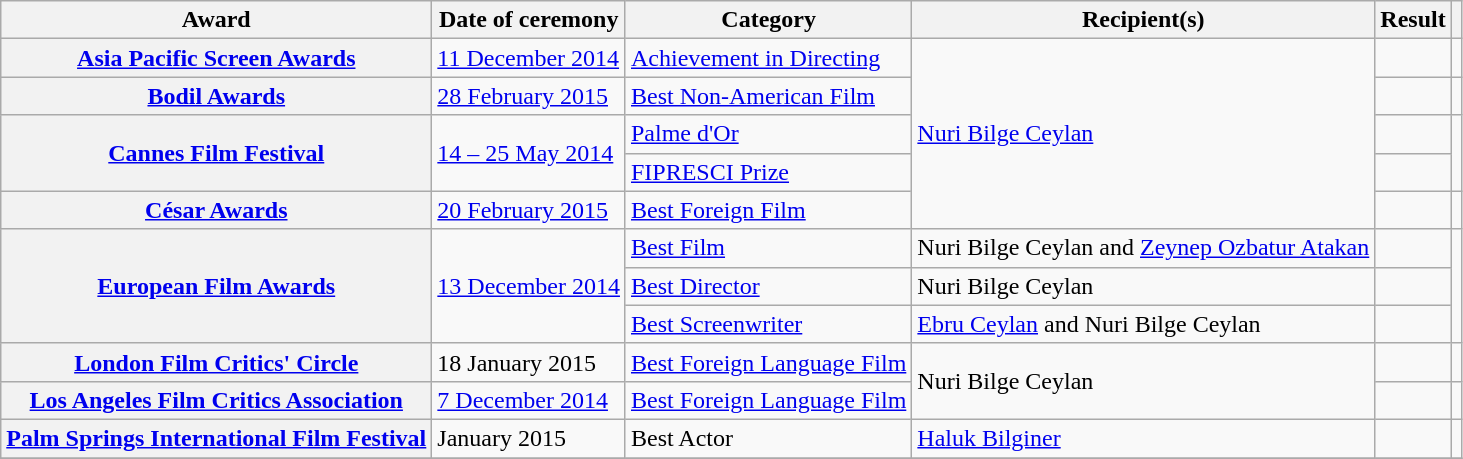<table class="wikitable plainrowheaders sortable">
<tr>
<th scope="col">Award</th>
<th scope="col">Date of ceremony</th>
<th scope="col">Category</th>
<th scope="col">Recipient(s)</th>
<th scope="col">Result</th>
<th scope="col" class="unsortable"></th>
</tr>
<tr>
<th scope="row"><a href='#'>Asia Pacific Screen Awards</a></th>
<td rowspan="1"><a href='#'>11 December 2014</a></td>
<td><a href='#'>Achievement in Directing</a></td>
<td rowspan="5"><a href='#'>Nuri Bilge Ceylan</a></td>
<td></td>
<td rowspan="1"></td>
</tr>
<tr>
<th scope="row"><a href='#'>Bodil Awards</a></th>
<td rowspan="1"><a href='#'>28 February 2015</a></td>
<td><a href='#'>Best Non-American Film</a></td>
<td></td>
<td rowspan="1"></td>
</tr>
<tr>
<th scope="row" rowspan=2><a href='#'>Cannes Film Festival</a></th>
<td rowspan="2"><a href='#'>14 – 25 May 2014</a></td>
<td><a href='#'>Palme d'Or</a></td>
<td></td>
<td rowspan="2"></td>
</tr>
<tr>
<td><a href='#'>FIPRESCI Prize</a></td>
<td></td>
</tr>
<tr>
<th scope="row"><a href='#'>César Awards</a></th>
<td rowspan="1"><a href='#'>20 February 2015</a></td>
<td><a href='#'>Best Foreign Film</a></td>
<td></td>
<td rowspan="1"></td>
</tr>
<tr>
<th scope="row" rowspan=3><a href='#'>European Film Awards</a></th>
<td rowspan="3"><a href='#'>13 December 2014</a></td>
<td><a href='#'>Best Film</a></td>
<td>Nuri Bilge Ceylan and <a href='#'>Zeynep Ozbatur Atakan</a></td>
<td></td>
<td rowspan="3"></td>
</tr>
<tr>
<td><a href='#'>Best Director</a></td>
<td>Nuri Bilge Ceylan</td>
<td></td>
</tr>
<tr>
<td><a href='#'>Best Screenwriter</a></td>
<td><a href='#'>Ebru Ceylan</a> and Nuri Bilge Ceylan</td>
<td></td>
</tr>
<tr>
<th scope="row"><a href='#'>London Film Critics' Circle</a></th>
<td rowspan="1">18 January 2015</td>
<td><a href='#'>Best Foreign Language Film</a></td>
<td rowspan="2">Nuri Bilge Ceylan</td>
<td></td>
<td rowspan="1"></td>
</tr>
<tr>
<th scope="row"><a href='#'>Los Angeles Film Critics Association</a></th>
<td rowspan="1"><a href='#'>7 December 2014</a></td>
<td><a href='#'>Best Foreign Language Film</a></td>
<td></td>
<td rowspan="1"></td>
</tr>
<tr>
<th scope="row"><a href='#'>Palm Springs International Film Festival</a></th>
<td rowspan="1">January 2015</td>
<td>Best Actor</td>
<td><a href='#'>Haluk Bilginer</a></td>
<td></td>
<td rowspan="1"></td>
</tr>
<tr>
</tr>
</table>
